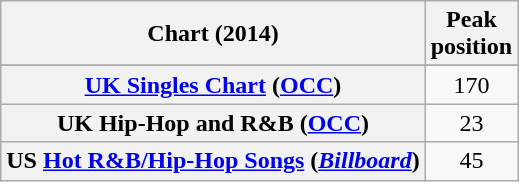<table class="wikitable sortable plainrowheaders" style="text-align:center">
<tr>
<th scope="col">Chart (2014)</th>
<th scope="col">Peak<br>position</th>
</tr>
<tr>
</tr>
<tr>
<th scope="row"><a href='#'>UK Singles Chart</a> (<a href='#'>OCC</a>)</th>
<td>170</td>
</tr>
<tr>
<th scope="row">UK Hip-Hop and R&B (<a href='#'>OCC</a>)</th>
<td>23</td>
</tr>
<tr>
<th scope="row">US <a href='#'>Hot R&B/Hip-Hop Songs</a> (<em><a href='#'>Billboard</a></em>)</th>
<td>45</td>
</tr>
</table>
